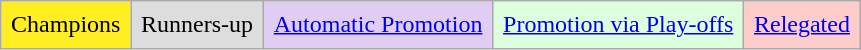<table class="wikitable">
<tr>
<td style="background-color:#FE2; padding:0.4em;">Champions </td>
<td style="background-color:#DDD; padding:0.4em;">Runners-up</td>
<td style="background-color:#E0CEF2; padding:0.4em;"><a href='#'>Automatic Promotion</a> </td>
<td style="background-color:#DFD; padding:0.4em;"><a href='#'>Promotion via Play-offs</a> </td>
<td style="background-color:#FCC; padding:0.4em;"><a href='#'>Relegated</a></td>
</tr>
</table>
